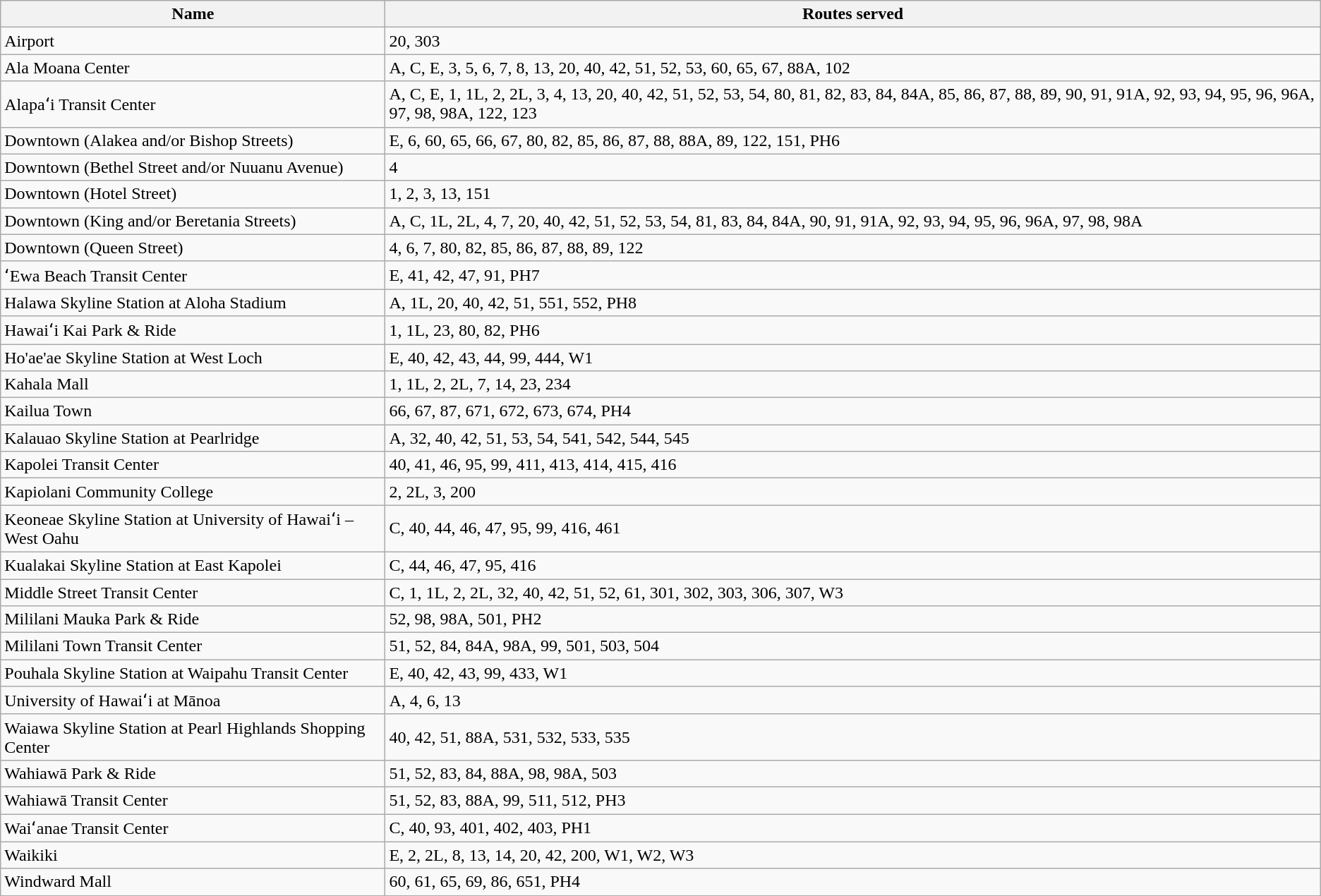<table class="wikitable sticky-header">
<tr>
<th>Name</th>
<th>Routes served</th>
</tr>
<tr>
<td>Airport</td>
<td>20, 303</td>
</tr>
<tr>
<td>Ala Moana Center</td>
<td>A, C, E, 3, 5, 6, 7, 8, 13, 20, 40, 42, 51, 52, 53, 60, 65, 67, 88A, 102</td>
</tr>
<tr>
<td>Alapaʻi Transit Center</td>
<td>A, C, E, 1, 1L, 2, 2L, 3, 4, 13, 20, 40, 42, 51, 52, 53, 54, 80, 81, 82, 83, 84, 84A, 85, 86, 87, 88, 89, 90, 91, 91A, 92, 93, 94, 95, 96, 96A, 97, 98, 98A, 122, 123</td>
</tr>
<tr>
<td>Downtown (Alakea and/or Bishop Streets)</td>
<td>E, 6, 60, 65, 66, 67, 80, 82, 85, 86, 87, 88, 88A, 89, 122, 151, PH6</td>
</tr>
<tr>
<td>Downtown (Bethel Street and/or Nuuanu Avenue)</td>
<td>4</td>
</tr>
<tr>
<td>Downtown (Hotel Street)</td>
<td>1, 2, 3, 13, 151</td>
</tr>
<tr>
<td>Downtown (King and/or Beretania Streets)</td>
<td>A, C, 1L, 2L, 4, 7, 20, 40, 42, 51, 52, 53, 54, 81, 83, 84, 84A, 90, 91, 91A, 92, 93, 94, 95, 96, 96A, 97, 98, 98A</td>
</tr>
<tr>
<td>Downtown (Queen Street)</td>
<td>4, 6, 7, 80, 82, 85, 86, 87, 88, 89, 122</td>
</tr>
<tr>
<td>ʻEwa Beach Transit Center</td>
<td>E, 41, 42, 47, 91, PH7</td>
</tr>
<tr>
<td>Halawa Skyline Station at Aloha Stadium</td>
<td>A, 1L, 20, 40, 42, 51, 551, 552, PH8</td>
</tr>
<tr>
<td>Hawaiʻi Kai Park & Ride</td>
<td>1, 1L, 23, 80, 82, PH6</td>
</tr>
<tr>
<td>Ho'ae'ae Skyline Station at West Loch</td>
<td>E, 40, 42, 43, 44, 99, 444, W1</td>
</tr>
<tr>
<td>Kahala Mall</td>
<td>1, 1L, 2, 2L, 7, 14, 23, 234</td>
</tr>
<tr>
<td>Kailua Town</td>
<td>66, 67, 87, 671, 672, 673, 674, PH4</td>
</tr>
<tr>
<td>Kalauao Skyline Station at Pearlridge</td>
<td>A, 32, 40, 42, 51, 53, 54, 541, 542, 544, 545</td>
</tr>
<tr>
<td>Kapolei Transit Center</td>
<td>40, 41, 46, 95, 99, 411, 413, 414, 415, 416</td>
</tr>
<tr>
<td>Kapiolani Community College</td>
<td>2, 2L, 3, 200</td>
</tr>
<tr>
<td>Keoneae Skyline Station at University of Hawaiʻi – West Oahu</td>
<td>C, 40, 44, 46, 47, 95, 99, 416, 461</td>
</tr>
<tr>
<td>Kualakai Skyline Station at East Kapolei</td>
<td>C, 44, 46, 47, 95, 416</td>
</tr>
<tr>
<td>Middle Street Transit Center</td>
<td>C, 1, 1L, 2, 2L, 32, 40, 42, 51, 52, 61, 301, 302, 303, 306, 307, W3</td>
</tr>
<tr>
<td>Mililani Mauka Park & Ride</td>
<td>52, 98, 98A, 501, PH2</td>
</tr>
<tr>
<td>Mililani Town Transit Center</td>
<td>51, 52, 84, 84A, 98A, 99, 501, 503, 504</td>
</tr>
<tr>
<td>Pouhala Skyline Station at Waipahu Transit Center</td>
<td>E, 40, 42, 43, 99, 433, W1</td>
</tr>
<tr>
<td>University of Hawaiʻi at Mānoa</td>
<td>A, 4, 6, 13</td>
</tr>
<tr>
<td>Waiawa Skyline Station at Pearl Highlands Shopping Center</td>
<td>40, 42, 51, 88A, 531, 532, 533, 535</td>
</tr>
<tr>
<td>Wahiawā Park & Ride</td>
<td>51, 52, 83, 84, 88A, 98, 98A, 503</td>
</tr>
<tr>
<td>Wahiawā Transit Center</td>
<td>51, 52, 83, 88A, 99, 511, 512, PH3</td>
</tr>
<tr>
<td>Waiʻanae Transit Center</td>
<td>C, 40, 93, 401, 402, 403, PH1</td>
</tr>
<tr>
<td>Waikiki</td>
<td>E, 2, 2L, 8, 13, 14, 20, 42, 200, W1, W2, W3</td>
</tr>
<tr>
<td>Windward Mall</td>
<td>60, 61, 65, 69, 86, 651, PH4</td>
</tr>
</table>
